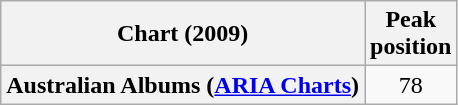<table class="wikitable sortable plainrowheaders" style="text-align:center">
<tr>
<th scope="col">Chart (2009)</th>
<th scope="col">Peak<br>position</th>
</tr>
<tr>
<th scope="row">Australian Albums (<a href='#'>ARIA Charts</a>)</th>
<td>78</td>
</tr>
</table>
